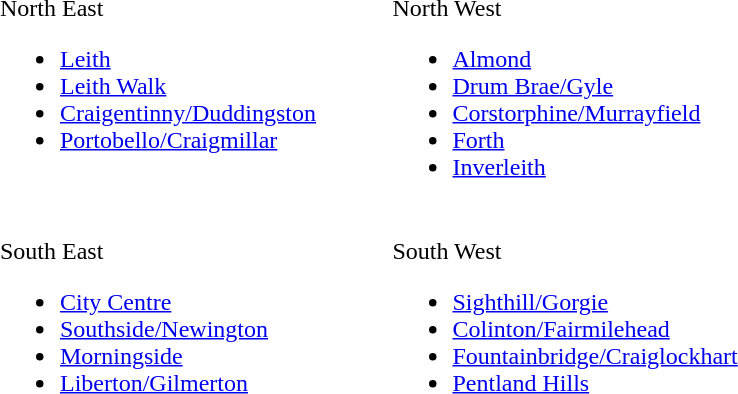<table>
<tr>
<td style="vertical-align: top;padding-right: 3em;padding-left: 2em;"><br>North East<ul><li><a href='#'>Leith</a></li><li><a href='#'>Leith Walk</a></li><li><a href='#'>Craigentinny/Duddingston</a></li><li><a href='#'>Portobello/Craigmillar</a></li></ul></td>
<td><br>North West<ul><li><a href='#'>Almond</a></li><li><a href='#'>Drum Brae/Gyle</a></li><li><a href='#'>Corstorphine/Murrayfield</a></li><li><a href='#'>Forth</a></li><li><a href='#'>Inverleith</a></li></ul></td>
</tr>
<tr>
<td style="vertical-align: top;padding-right: 3em;padding-left: 2em;"><br>South East<ul><li><a href='#'>City Centre</a></li><li><a href='#'>Southside/Newington</a></li><li><a href='#'>Morningside</a></li><li><a href='#'>Liberton/Gilmerton</a></li></ul></td>
<td><br>South West<ul><li><a href='#'>Sighthill/Gorgie</a></li><li><a href='#'>Colinton/Fairmilehead</a></li><li><a href='#'>Fountainbridge/Craiglockhart</a></li><li><a href='#'>Pentland Hills</a></li></ul></td>
</tr>
</table>
